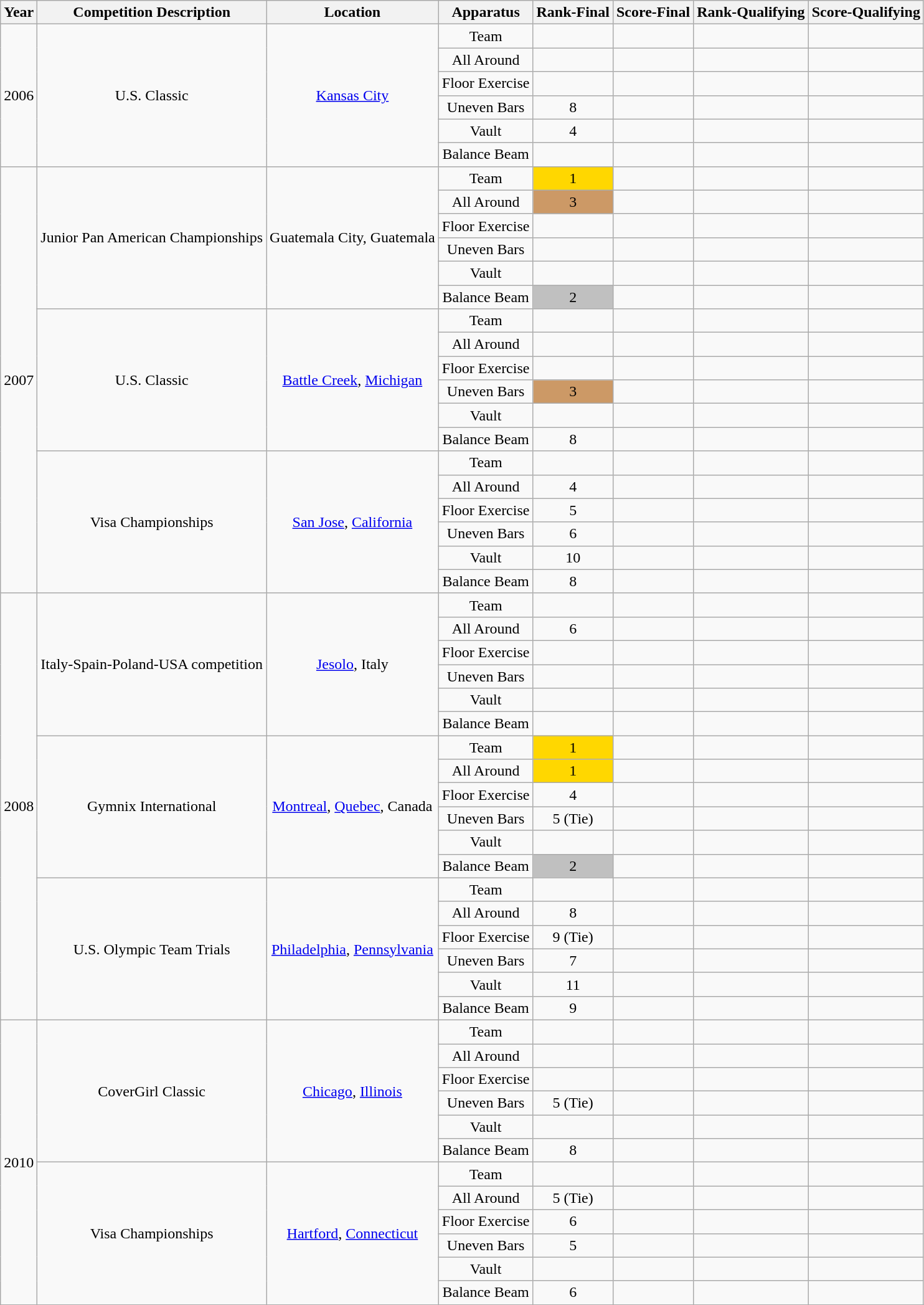<table class="wikitable" style="text-align:center">
<tr>
<th>Year</th>
<th>Competition Description</th>
<th>Location</th>
<th>Apparatus</th>
<th>Rank-Final</th>
<th>Score-Final</th>
<th>Rank-Qualifying</th>
<th>Score-Qualifying</th>
</tr>
<tr>
<td rowspan="6">2006</td>
<td rowspan="6">U.S. Classic</td>
<td rowspan="6"><a href='#'>Kansas City</a></td>
<td>Team</td>
<td></td>
<td></td>
<td></td>
<td></td>
</tr>
<tr>
<td>All Around</td>
<td></td>
<td></td>
<td></td>
<td></td>
</tr>
<tr>
<td>Floor   Exercise</td>
<td></td>
<td></td>
<td></td>
<td></td>
</tr>
<tr>
<td>Uneven Bars</td>
<td>8</td>
<td></td>
<td></td>
<td></td>
</tr>
<tr>
<td>Vault</td>
<td>4</td>
<td></td>
<td></td>
<td></td>
</tr>
<tr>
<td>Balance   Beam</td>
<td></td>
<td></td>
<td></td>
<td></td>
</tr>
<tr>
<td rowspan="18">2007</td>
<td rowspan="6">Junior Pan American Championships</td>
<td rowspan="6">Guatemala City, Guatemala</td>
<td>Team</td>
<td bgcolor="gold">1</td>
<td></td>
<td></td>
<td></td>
</tr>
<tr>
<td>All Around</td>
<td bgcolor="cc9966">3</td>
<td></td>
<td></td>
<td></td>
</tr>
<tr>
<td>Floor   Exercise</td>
<td></td>
<td></td>
<td></td>
<td></td>
</tr>
<tr>
<td>Uneven Bars</td>
<td></td>
<td></td>
<td></td>
<td></td>
</tr>
<tr>
<td>Vault</td>
<td></td>
<td></td>
<td></td>
<td></td>
</tr>
<tr>
<td>Balance   Beam</td>
<td bgcolor="silver">2</td>
<td></td>
<td></td>
<td></td>
</tr>
<tr>
<td rowspan="6">U.S. Classic</td>
<td rowspan="6"><a href='#'>Battle Creek</a>, <a href='#'>Michigan</a></td>
<td>Team</td>
<td></td>
<td></td>
<td></td>
<td></td>
</tr>
<tr>
<td>All Around</td>
<td></td>
<td></td>
<td></td>
<td></td>
</tr>
<tr>
<td>Floor   Exercise</td>
<td></td>
<td></td>
<td></td>
<td></td>
</tr>
<tr>
<td>Uneven Bars</td>
<td bgcolor="cc9966">3</td>
<td></td>
<td></td>
<td></td>
</tr>
<tr>
<td>Vault</td>
<td></td>
<td></td>
<td></td>
<td></td>
</tr>
<tr>
<td>Balance   Beam</td>
<td>8</td>
<td></td>
<td></td>
<td></td>
</tr>
<tr>
<td rowspan="6">Visa Championships</td>
<td rowspan="6"><a href='#'>San Jose</a>, <a href='#'>California</a></td>
<td>Team</td>
<td></td>
<td></td>
<td></td>
<td></td>
</tr>
<tr>
<td>All Around</td>
<td>4</td>
<td></td>
<td></td>
<td></td>
</tr>
<tr>
<td>Floor   Exercise</td>
<td>5</td>
<td></td>
<td></td>
<td></td>
</tr>
<tr>
<td>Uneven Bars</td>
<td>6</td>
<td></td>
<td></td>
<td></td>
</tr>
<tr>
<td>Vault</td>
<td>10</td>
<td></td>
<td></td>
<td></td>
</tr>
<tr>
<td>Balance   Beam</td>
<td>8</td>
<td></td>
<td></td>
<td></td>
</tr>
<tr>
<td rowspan="18">2008</td>
<td rowspan="6">Italy-Spain-Poland-USA competition</td>
<td rowspan="6"><a href='#'>Jesolo</a>, Italy</td>
<td>Team</td>
<td></td>
<td></td>
<td></td>
<td></td>
</tr>
<tr>
<td>All Around</td>
<td>6</td>
<td></td>
<td></td>
<td></td>
</tr>
<tr>
<td>Floor   Exercise</td>
<td></td>
<td></td>
<td></td>
<td></td>
</tr>
<tr>
<td>Uneven Bars</td>
<td></td>
<td></td>
<td></td>
<td></td>
</tr>
<tr>
<td>Vault</td>
<td></td>
<td></td>
<td></td>
<td></td>
</tr>
<tr>
<td>Balance   Beam</td>
<td></td>
<td></td>
<td></td>
<td></td>
</tr>
<tr>
<td rowspan="6">Gymnix International</td>
<td rowspan="6"><a href='#'>Montreal</a>, <a href='#'>Quebec</a>, Canada</td>
<td>Team</td>
<td bgcolor="gold">1</td>
<td></td>
<td></td>
<td></td>
</tr>
<tr>
<td>All Around</td>
<td bgcolor="gold">1</td>
<td></td>
<td></td>
<td></td>
</tr>
<tr>
<td>Floor   Exercise</td>
<td>4</td>
<td></td>
<td></td>
<td></td>
</tr>
<tr>
<td>Uneven Bars</td>
<td>5 (Tie)</td>
<td></td>
<td></td>
<td></td>
</tr>
<tr>
<td>Vault</td>
<td></td>
<td></td>
<td></td>
<td></td>
</tr>
<tr>
<td>Balance   Beam</td>
<td bgcolor="silver">2</td>
<td></td>
<td></td>
<td></td>
</tr>
<tr>
<td rowspan="6">U.S. Olympic Team Trials</td>
<td rowspan="6"><a href='#'>Philadelphia</a>, <a href='#'>Pennsylvania</a></td>
<td>Team</td>
<td></td>
<td></td>
<td></td>
<td></td>
</tr>
<tr>
<td>All Around</td>
<td>8</td>
<td></td>
<td></td>
<td></td>
</tr>
<tr>
<td>Floor   Exercise</td>
<td>9 (Tie)</td>
<td></td>
<td></td>
<td></td>
</tr>
<tr>
<td>Uneven Bars</td>
<td>7</td>
<td></td>
<td></td>
<td></td>
</tr>
<tr>
<td>Vault</td>
<td>11</td>
<td></td>
<td></td>
<td></td>
</tr>
<tr>
<td>Balance   Beam</td>
<td>9</td>
<td></td>
<td></td>
<td></td>
</tr>
<tr>
<td rowspan="12">2010</td>
<td rowspan="6">CoverGirl Classic</td>
<td rowspan="6"><a href='#'>Chicago</a>, <a href='#'>Illinois</a></td>
<td>Team</td>
<td></td>
<td></td>
<td></td>
<td></td>
</tr>
<tr>
<td>All Around</td>
<td></td>
<td></td>
<td></td>
<td></td>
</tr>
<tr>
<td>Floor   Exercise</td>
<td></td>
<td></td>
<td></td>
<td></td>
</tr>
<tr>
<td>Uneven Bars</td>
<td>5 (Tie)</td>
<td></td>
<td></td>
<td></td>
</tr>
<tr>
<td>Vault</td>
<td></td>
<td></td>
<td></td>
<td></td>
</tr>
<tr>
<td>Balance   Beam</td>
<td>8</td>
<td></td>
<td></td>
<td></td>
</tr>
<tr>
<td rowspan="6">Visa Championships</td>
<td rowspan="6"><a href='#'>Hartford</a>, <a href='#'>Connecticut</a></td>
<td>Team</td>
<td></td>
<td></td>
<td></td>
<td></td>
</tr>
<tr>
<td>All Around</td>
<td>5 (Tie)</td>
<td></td>
<td></td>
<td></td>
</tr>
<tr>
<td>Floor   Exercise</td>
<td>6</td>
<td></td>
<td></td>
<td></td>
</tr>
<tr>
<td>Uneven Bars</td>
<td>5</td>
<td></td>
<td></td>
<td></td>
</tr>
<tr>
<td>Vault</td>
<td></td>
<td></td>
<td></td>
<td></td>
</tr>
<tr>
<td>Balance   Beam</td>
<td>6</td>
<td></td>
<td></td>
<td></td>
</tr>
<tr>
</tr>
</table>
